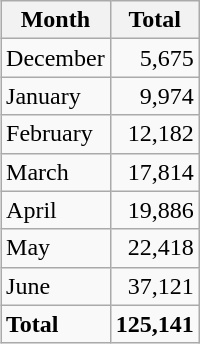<table class="wikitable" align=right style="margin:0 0 1em 1em">
<tr>
<th>Month</th>
<th>Total</th>
</tr>
<tr>
<td>December</td>
<td align="right">5,675</td>
</tr>
<tr>
<td>January</td>
<td align="right">9,974</td>
</tr>
<tr>
<td>February</td>
<td align="right">12,182</td>
</tr>
<tr>
<td>March</td>
<td align="right">17,814</td>
</tr>
<tr>
<td>April</td>
<td align="right">19,886</td>
</tr>
<tr>
<td>May</td>
<td align="right">22,418</td>
</tr>
<tr>
<td>June</td>
<td align="right">37,121</td>
</tr>
<tr>
<td><strong>Total</strong></td>
<td align="right"><strong>125,141</strong></td>
</tr>
</table>
